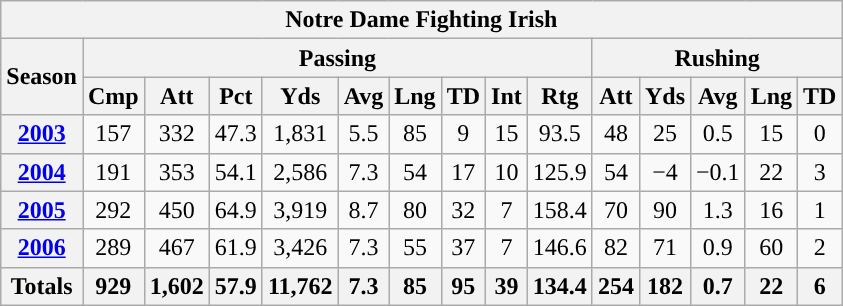<table class="wikitable" style="text-align: center;">
<tr>
<th colspan="15">Notre Dame Fighting Irish</th>
</tr>
<tr>
<th rowspan="2">Season</th>
<th colspan="9">Passing</th>
<th colspan="5">Rushing</th>
</tr>
<tr>
<th>Cmp</th>
<th>Att</th>
<th>Pct</th>
<th>Yds</th>
<th>Avg</th>
<th>Lng</th>
<th>TD</th>
<th>Int</th>
<th>Rtg</th>
<th>Att</th>
<th>Yds</th>
<th>Avg</th>
<th>Lng</th>
<th>TD</th>
</tr>
<tr>
<th><a href='#'>2003</a></th>
<td>157</td>
<td>332</td>
<td>47.3</td>
<td>1,831</td>
<td>5.5</td>
<td>85</td>
<td>9</td>
<td>15</td>
<td>93.5</td>
<td>48</td>
<td>25</td>
<td>0.5</td>
<td>15</td>
<td>0</td>
</tr>
<tr>
<th><a href='#'>2004</a></th>
<td>191</td>
<td>353</td>
<td>54.1</td>
<td>2,586</td>
<td>7.3</td>
<td>54</td>
<td>17</td>
<td>10</td>
<td>125.9</td>
<td>54</td>
<td>−4</td>
<td>−0.1</td>
<td>22</td>
<td>3</td>
</tr>
<tr>
<th><a href='#'>2005</a></th>
<td>292</td>
<td>450</td>
<td>64.9</td>
<td>3,919</td>
<td>8.7</td>
<td>80</td>
<td>32</td>
<td>7</td>
<td>158.4</td>
<td>70</td>
<td>90</td>
<td>1.3</td>
<td>16</td>
<td>1</td>
</tr>
<tr>
<th><a href='#'>2006</a></th>
<td>289</td>
<td>467</td>
<td>61.9</td>
<td>3,426</td>
<td>7.3</td>
<td>55</td>
<td>37</td>
<td>7</td>
<td>146.6</td>
<td>82</td>
<td>71</td>
<td>0.9</td>
<td>60</td>
<td>2</td>
</tr>
<tr>
<th>Totals</th>
<th>929</th>
<th>1,602</th>
<th>57.9</th>
<th>11,762</th>
<th>7.3</th>
<th>85</th>
<th>95</th>
<th>39</th>
<th>134.4</th>
<th>254</th>
<th>182</th>
<th>0.7</th>
<th>22</th>
<th>6</th>
</tr>
</table>
